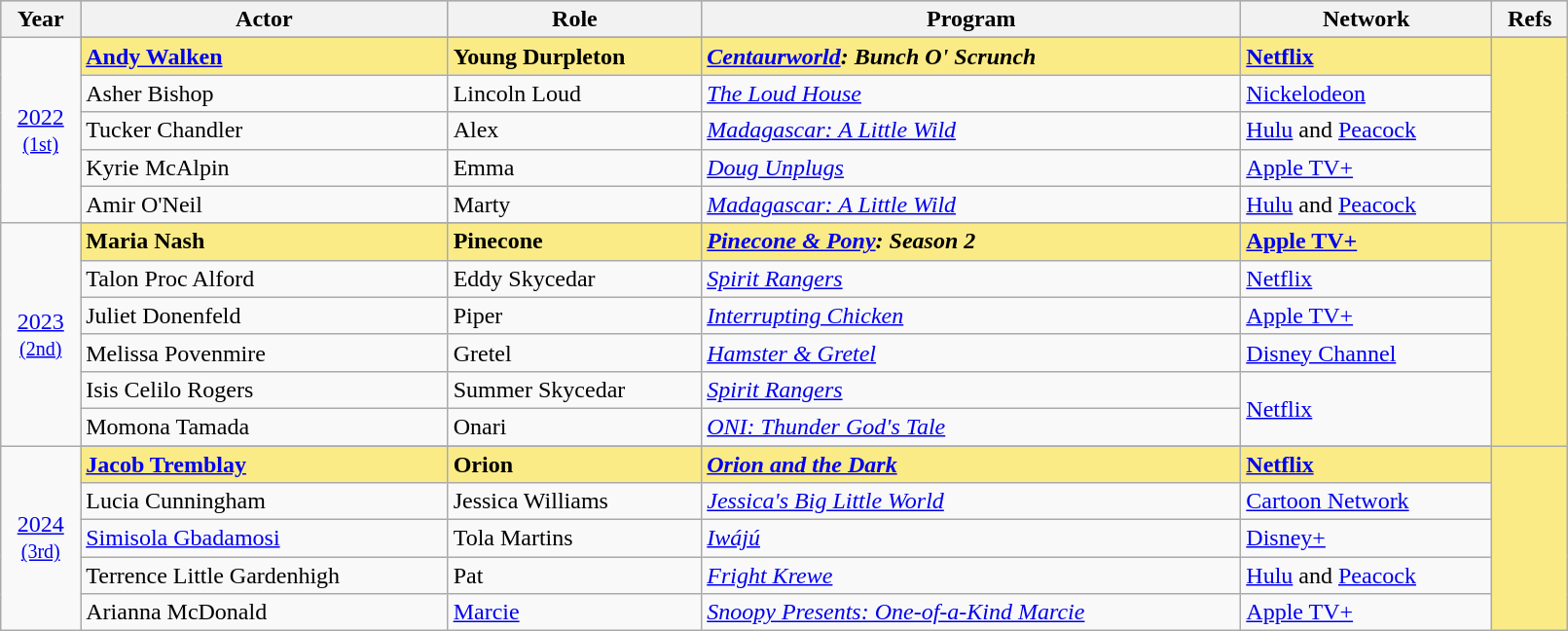<table class="wikitable"  width="85%">
<tr bgcolor="#bebebe">
<th>Year</th>
<th>Actor</th>
<th>Role</th>
<th>Program</th>
<th>Network</th>
<th>Refs</th>
</tr>
<tr>
<td rowspan=6 style="text-align:center"><a href='#'>2022</a><br><small><a href='#'>(1st)</a></small></td>
</tr>
<tr style="background:#FAEB86">
<td><strong><a href='#'>Andy Walken</a></strong></td>
<td><strong>Young Durpleton</strong></td>
<td><strong><em><a href='#'>Centaurworld</a>: Bunch O' Scrunch</em></strong></td>
<td><strong><a href='#'>Netflix</a></strong></td>
<td rowspan=6 style="text-align:center"></td>
</tr>
<tr>
<td>Asher Bishop</td>
<td>Lincoln Loud</td>
<td><em><a href='#'>The Loud House</a></em></td>
<td><a href='#'>Nickelodeon</a></td>
</tr>
<tr>
<td>Tucker Chandler</td>
<td>Alex</td>
<td><em><a href='#'>Madagascar: A Little Wild</a></em></td>
<td><a href='#'>Hulu</a> and <a href='#'>Peacock</a></td>
</tr>
<tr>
<td>Kyrie McAlpin</td>
<td>Emma</td>
<td><em><a href='#'>Doug Unplugs</a></em></td>
<td><a href='#'>Apple TV+</a></td>
</tr>
<tr>
<td>Amir O'Neil</td>
<td>Marty</td>
<td><em><a href='#'>Madagascar: A Little Wild</a></em></td>
<td><a href='#'>Hulu</a> and <a href='#'>Peacock</a></td>
</tr>
<tr>
<td rowspan="7" style="text-align:center"><a href='#'>2023</a><br><small><a href='#'>(2nd)</a></small></td>
</tr>
<tr style="background:#FAEB86">
<td><strong>Maria Nash</strong></td>
<td><strong>Pinecone</strong></td>
<td><strong><em><a href='#'>Pinecone & Pony</a>: Season 2</em></strong></td>
<td><strong><a href='#'>Apple TV+</a></strong></td>
<td rowspan="7" style="text-align:center"></td>
</tr>
<tr>
<td>Talon Proc Alford</td>
<td>Eddy Skycedar</td>
<td><em><a href='#'>Spirit Rangers</a></em></td>
<td><a href='#'>Netflix</a></td>
</tr>
<tr>
<td>Juliet Donenfeld</td>
<td>Piper</td>
<td><em><a href='#'>Interrupting Chicken</a></em></td>
<td><a href='#'>Apple TV+</a></td>
</tr>
<tr>
<td>Melissa Povenmire</td>
<td>Gretel</td>
<td><em><a href='#'>Hamster & Gretel</a></em></td>
<td><a href='#'>Disney Channel</a></td>
</tr>
<tr>
<td>Isis Celilo Rogers</td>
<td>Summer Skycedar</td>
<td><em><a href='#'>Spirit Rangers</a></em></td>
<td rowspan="2"><a href='#'>Netflix</a></td>
</tr>
<tr>
<td>Momona Tamada</td>
<td>Onari</td>
<td><a href='#'><em>ONI: Thunder God's Tale</em></a></td>
</tr>
<tr>
<td rowspan="7" style="text-align:center"><a href='#'>2024</a><br><small><a href='#'>(3rd)</a></small></td>
</tr>
<tr style="background:#FAEB86">
<td><strong><a href='#'>Jacob Tremblay</a></strong></td>
<td><strong>Orion</strong></td>
<td><strong><em><a href='#'>Orion and the Dark</a></em></strong></td>
<td><strong><a href='#'>Netflix</a></strong></td>
<td rowspan="6" style="text-align:center"></td>
</tr>
<tr>
<td>Lucia Cunningham</td>
<td>Jessica Williams</td>
<td><em><a href='#'>Jessica's Big Little World</a></em></td>
<td><a href='#'>Cartoon Network</a></td>
</tr>
<tr>
<td><a href='#'>Simisola Gbadamosi</a></td>
<td>Tola Martins</td>
<td><em><a href='#'>Iwájú</a></em></td>
<td><a href='#'>Disney+</a></td>
</tr>
<tr>
<td>Terrence Little Gardenhigh</td>
<td>Pat</td>
<td><em><a href='#'>Fright Krewe</a></em></td>
<td><a href='#'>Hulu</a> and <a href='#'>Peacock</a></td>
</tr>
<tr>
<td>Arianna McDonald</td>
<td><a href='#'>Marcie</a></td>
<td><em><a href='#'>Snoopy Presents: One-of-a-Kind Marcie</a></em></td>
<td><a href='#'>Apple TV+</a></td>
</tr>
</table>
